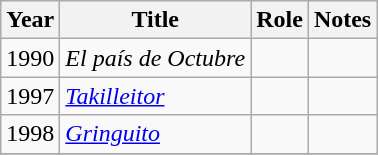<table class="wikitable sortable">
<tr>
<th>Year</th>
<th>Title</th>
<th>Role</th>
<th class="unsortable">Notes</th>
</tr>
<tr>
<td>1990</td>
<td><em>El país de Octubre</em></td>
<td></td>
<td></td>
</tr>
<tr>
<td>1997</td>
<td><em><a href='#'>Takilleitor</a></em></td>
<td></td>
<td></td>
</tr>
<tr>
<td>1998</td>
<td><em><a href='#'>Gringuito</a></em></td>
<td></td>
<td></td>
</tr>
<tr>
</tr>
</table>
